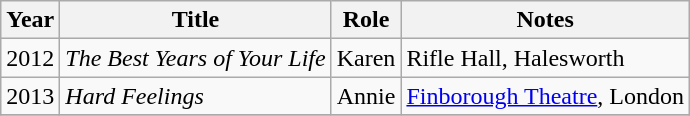<table class="wikitable sortable">
<tr>
<th>Year</th>
<th>Title</th>
<th>Role</th>
<th>Notes</th>
</tr>
<tr>
<td>2012</td>
<td><em>The Best Years of Your Life</em></td>
<td>Karen</td>
<td>Rifle Hall, Halesworth</td>
</tr>
<tr>
<td>2013</td>
<td><em>Hard Feelings</em></td>
<td>Annie</td>
<td><a href='#'>Finborough Theatre</a>, London</td>
</tr>
<tr>
</tr>
</table>
